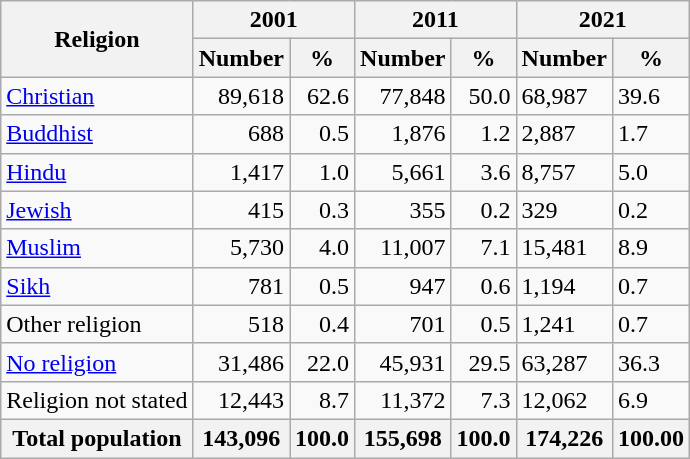<table class="wikitable sortable mw-collapsible mw-collapsed">
<tr>
<th rowspan="2">Religion</th>
<th colspan="2">2001</th>
<th colspan="2">2011</th>
<th colspan="2">2021</th>
</tr>
<tr>
<th>Number</th>
<th>%</th>
<th>Number</th>
<th>%</th>
<th>Number</th>
<th>%</th>
</tr>
<tr>
<td> <a href='#'>Christian</a></td>
<td align="right">89,618</td>
<td align="right">62.6</td>
<td align="right">77,848</td>
<td align="right">50.0</td>
<td>68,987</td>
<td>39.6</td>
</tr>
<tr>
<td> <a href='#'>Buddhist</a></td>
<td align="right">688</td>
<td align="right">0.5</td>
<td align="right">1,876</td>
<td align="right">1.2</td>
<td>2,887</td>
<td>1.7</td>
</tr>
<tr>
<td> <a href='#'>Hindu</a></td>
<td align="right">1,417</td>
<td align="right">1.0</td>
<td align="right">5,661</td>
<td align="right">3.6</td>
<td>8,757</td>
<td>5.0</td>
</tr>
<tr>
<td> <a href='#'>Jewish</a></td>
<td align="right">415</td>
<td align="right">0.3</td>
<td align="right">355</td>
<td align="right">0.2</td>
<td>329</td>
<td>0.2</td>
</tr>
<tr>
<td> <a href='#'>Muslim</a></td>
<td align="right">5,730</td>
<td align="right">4.0</td>
<td align="right">11,007</td>
<td align="right">7.1</td>
<td>15,481</td>
<td>8.9</td>
</tr>
<tr>
<td> <a href='#'>Sikh</a></td>
<td align="right">781</td>
<td align="right">0.5</td>
<td align="right">947</td>
<td align="right">0.6</td>
<td>1,194</td>
<td>0.7</td>
</tr>
<tr>
<td>Other religion</td>
<td align="right">518</td>
<td align="right">0.4</td>
<td align="right">701</td>
<td align="right">0.5</td>
<td>1,241</td>
<td>0.7</td>
</tr>
<tr>
<td><a href='#'>No religion</a></td>
<td align="right">31,486</td>
<td align="right">22.0</td>
<td align="right">45,931</td>
<td align="right">29.5</td>
<td>63,287</td>
<td>36.3</td>
</tr>
<tr>
<td>Religion not stated</td>
<td align="right">12,443</td>
<td align="right">8.7</td>
<td align="right">11,372</td>
<td align="right">7.3</td>
<td>12,062</td>
<td>6.9</td>
</tr>
<tr>
<th>Total population</th>
<th align="right">143,096</th>
<th align="right">100.0</th>
<th align="right">155,698</th>
<th align="right">100.0</th>
<th>174,226</th>
<th>100.00</th>
</tr>
</table>
